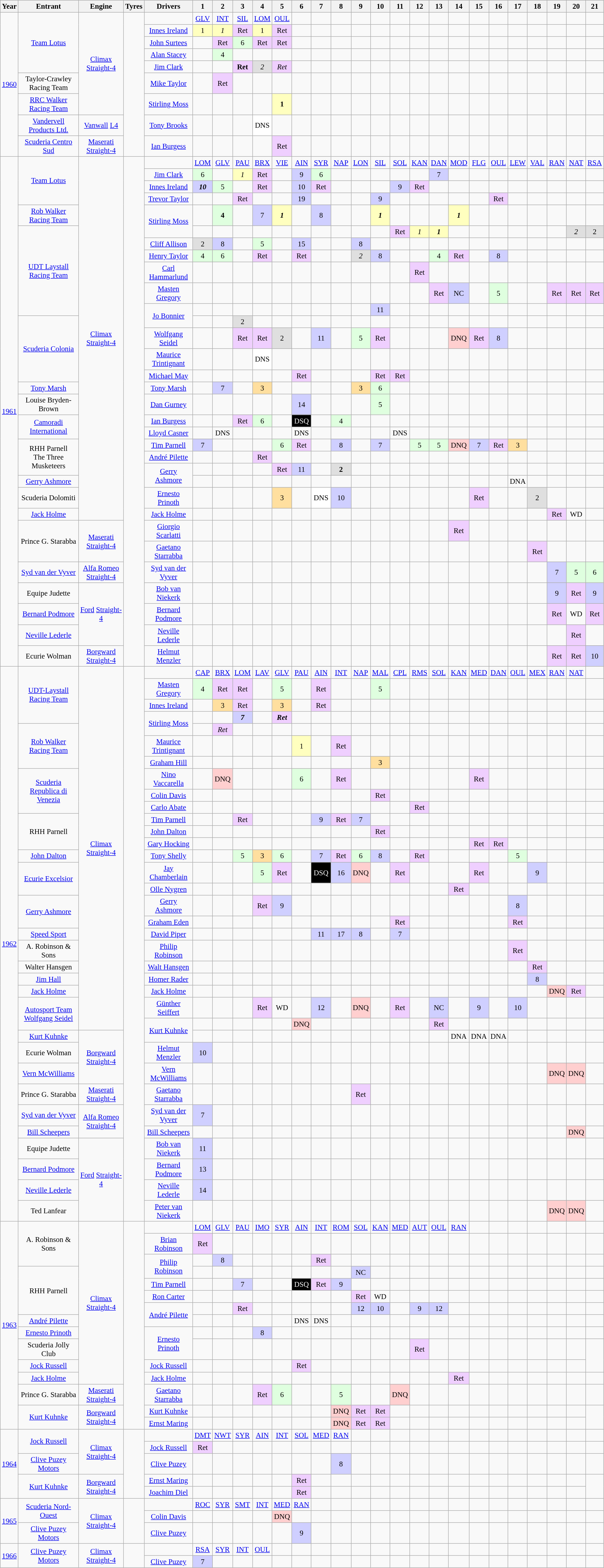<table class="wikitable" style="text-align:center; font-size:95%">
<tr>
<th>Year</th>
<th>Entrant</th>
<th>Engine</th>
<th>Tyres</th>
<th>Drivers</th>
<th>1</th>
<th>2</th>
<th>3</th>
<th>4</th>
<th>5</th>
<th>6</th>
<th>7</th>
<th>8</th>
<th>9</th>
<th>10</th>
<th>11</th>
<th>12</th>
<th>13</th>
<th>14</th>
<th>15</th>
<th>16</th>
<th>17</th>
<th>18</th>
<th>19</th>
<th>20</th>
<th>21</th>
</tr>
<tr>
<td rowspan="9"><a href='#'>1960</a></td>
<td rowspan="5"><a href='#'>Team Lotus</a></td>
<td rowspan="7"><a href='#'>Climax</a> <a href='#'>Straight-4</a></td>
<td rowspan="9"></td>
<td></td>
<td><a href='#'>GLV</a></td>
<td><a href='#'>INT</a></td>
<td><a href='#'>SIL</a></td>
<td><a href='#'>LOM</a></td>
<td><a href='#'>OUL</a></td>
<td></td>
<td></td>
<td></td>
<td></td>
<td></td>
<td></td>
<td></td>
<td></td>
<td></td>
<td></td>
<td></td>
<td></td>
<td></td>
<td></td>
<td></td>
<td></td>
</tr>
<tr>
<td><a href='#'>Innes Ireland</a></td>
<td style="background:#FFFFBF;">1</td>
<td style="background:#FFFFBF;"><em>1</em></td>
<td style="background:#EFCFFF;">Ret</td>
<td style="background:#FFFFBF;">1</td>
<td style="background:#EFCFFF;">Ret</td>
<td></td>
<td></td>
<td></td>
<td></td>
<td></td>
<td></td>
<td></td>
<td></td>
<td></td>
<td></td>
<td></td>
<td></td>
<td></td>
<td></td>
<td></td>
<td></td>
</tr>
<tr>
<td><a href='#'>John Surtees</a></td>
<td></td>
<td style="background:#EFCFFF;">Ret</td>
<td style="background:#DFFFDF;">6</td>
<td style="background:#EFCFFF;">Ret</td>
<td style="background:#EFCFFF;">Ret</td>
<td></td>
<td></td>
<td></td>
<td></td>
<td></td>
<td></td>
<td></td>
<td></td>
<td></td>
<td></td>
<td></td>
<td></td>
<td></td>
<td></td>
<td></td>
<td></td>
</tr>
<tr>
<td><a href='#'>Alan Stacey</a></td>
<td></td>
<td style="background:#DFFFDF;">4</td>
<td></td>
<td></td>
<td></td>
<td></td>
<td></td>
<td></td>
<td></td>
<td></td>
<td></td>
<td></td>
<td></td>
<td></td>
<td></td>
<td></td>
<td></td>
<td></td>
<td></td>
<td></td>
<td></td>
</tr>
<tr>
<td><a href='#'>Jim Clark</a></td>
<td></td>
<td></td>
<td style="background:#efcfff;"><strong>Ret</strong></td>
<td style="background:#dfdfdf;"><em>2</em></td>
<td style="background:#efcfff;"><em>Ret</em></td>
<td></td>
<td></td>
<td></td>
<td></td>
<td></td>
<td></td>
<td></td>
<td></td>
<td></td>
<td></td>
<td></td>
<td></td>
<td></td>
<td></td>
<td></td>
<td></td>
</tr>
<tr>
<td>Taylor-Crawley Racing Team</td>
<td><a href='#'>Mike Taylor</a></td>
<td></td>
<td style="background:#EFCFFF;">Ret</td>
<td></td>
<td></td>
<td></td>
<td></td>
<td></td>
<td></td>
<td></td>
<td></td>
<td></td>
<td></td>
<td></td>
<td></td>
<td></td>
<td></td>
<td></td>
<td></td>
<td></td>
<td></td>
<td></td>
</tr>
<tr>
<td><a href='#'>RRC Walker Racing Team</a></td>
<td><a href='#'>Stirling Moss</a></td>
<td></td>
<td></td>
<td></td>
<td></td>
<td style="background:#FFFFBF;"><strong>1</strong></td>
<td></td>
<td></td>
<td></td>
<td></td>
<td></td>
<td></td>
<td></td>
<td></td>
<td></td>
<td></td>
<td></td>
<td></td>
<td></td>
<td></td>
<td></td>
<td></td>
</tr>
<tr>
<td><a href='#'>Vandervell Products Ltd.</a></td>
<td><a href='#'>Vanwall</a> <a href='#'>L4</a></td>
<td><a href='#'>Tony Brooks</a></td>
<td></td>
<td></td>
<td></td>
<td style="background:#FFFFFF;">DNS</td>
<td></td>
<td></td>
<td></td>
<td></td>
<td></td>
<td></td>
<td></td>
<td></td>
<td></td>
<td></td>
<td></td>
<td></td>
<td></td>
<td></td>
<td></td>
<td></td>
<td></td>
</tr>
<tr>
<td><a href='#'>Scuderia Centro Sud</a></td>
<td><a href='#'>Maserati</a> <a href='#'>Straight-4</a></td>
<td><a href='#'>Ian Burgess</a></td>
<td></td>
<td></td>
<td></td>
<td></td>
<td style="background:#EFCFFF;">Ret</td>
<td></td>
<td></td>
<td></td>
<td></td>
<td></td>
<td></td>
<td></td>
<td></td>
<td></td>
<td></td>
<td></td>
<td></td>
<td></td>
<td></td>
<td></td>
<td></td>
</tr>
<tr>
<td rowspan="32"><a href='#'>1961</a></td>
<td rowspan="4"><a href='#'>Team Lotus</a></td>
<td rowspan="25"><a href='#'>Climax</a> <a href='#'>Straight-4</a></td>
<td rowspan="32"></td>
<td></td>
<td><a href='#'>LOM</a></td>
<td><a href='#'>GLV</a></td>
<td><a href='#'>PAU</a></td>
<td><a href='#'>BRX</a></td>
<td><a href='#'>VIE</a></td>
<td><a href='#'>AIN</a></td>
<td><a href='#'>SYR</a></td>
<td><a href='#'>NAP</a></td>
<td><a href='#'>LON</a></td>
<td><a href='#'>SIL</a></td>
<td><a href='#'>SOL</a></td>
<td><a href='#'>KAN</a></td>
<td><a href='#'>DAN</a></td>
<td><a href='#'>MOD</a></td>
<td><a href='#'>FLG</a></td>
<td><a href='#'>OUL</a></td>
<td><a href='#'>LEW</a></td>
<td><a href='#'>VAL</a></td>
<td><a href='#'>RAN</a></td>
<td><a href='#'>NAT</a></td>
<td><a href='#'>RSA</a></td>
</tr>
<tr>
<td><a href='#'>Jim Clark</a></td>
<td style="background:#DFFFDF;">6</td>
<td></td>
<td style="background:#ffffbf;"><em>1</em></td>
<td style="background:#efcfff;">Ret</td>
<td></td>
<td style="background:#cfcfff;">9</td>
<td style="background:#DFFFDF;">6</td>
<td></td>
<td></td>
<td></td>
<td></td>
<td></td>
<td style="background:#cfcfff;">7</td>
<td></td>
<td></td>
<td></td>
<td></td>
<td></td>
<td></td>
<td></td>
<td></td>
</tr>
<tr>
<td><a href='#'>Innes Ireland</a></td>
<td style="background:#cfcfff;"><strong><em>10</em></strong></td>
<td style="background:#DFFFDF;">5</td>
<td></td>
<td style="background:#efcfff;">Ret</td>
<td></td>
<td style="background:#cfcfff;">10</td>
<td style="background:#efcfff;">Ret</td>
<td></td>
<td></td>
<td></td>
<td style="background:#CFCFFF;">9</td>
<td style="background:#efcfff;">Ret</td>
<td></td>
<td></td>
<td></td>
<td></td>
<td></td>
<td></td>
<td></td>
<td></td>
<td></td>
</tr>
<tr>
<td><a href='#'>Trevor Taylor</a></td>
<td></td>
<td></td>
<td style="background:#EFCFFF;">Ret</td>
<td></td>
<td></td>
<td style="background:#cfcfff;">19</td>
<td></td>
<td></td>
<td></td>
<td style="background:#cfcfff;">9</td>
<td></td>
<td></td>
<td></td>
<td></td>
<td></td>
<td style="background:#EFCFFF;">Ret</td>
<td></td>
<td></td>
<td></td>
<td></td>
<td></td>
</tr>
<tr>
<td><a href='#'>Rob Walker Racing Team</a></td>
<td rowspan="2"><a href='#'>Stirling Moss</a></td>
<td></td>
<td style="background:#DFFFDF;"><strong>4</strong></td>
<td></td>
<td style="background:#CFCFFF;">7</td>
<td style="background:#FFFFBF;"><strong><em>1</em></strong></td>
<td></td>
<td style="background:#CFCFFF;">8</td>
<td></td>
<td></td>
<td style="background:#FFFFBF;"><strong><em>1</em></strong></td>
<td></td>
<td></td>
<td></td>
<td style="background:#FFFFBF;"><strong><em>1</em></strong></td>
<td></td>
<td></td>
<td></td>
<td></td>
<td></td>
<td></td>
<td></td>
</tr>
<tr>
<td rowspan="6"><a href='#'>UDT Laystall Racing Team</a></td>
<td></td>
<td></td>
<td></td>
<td></td>
<td></td>
<td></td>
<td></td>
<td></td>
<td></td>
<td></td>
<td style="background:#EFCFFF;">Ret</td>
<td style="background:#FFFFBF;"><em>1</em></td>
<td style="background:#FFFFBF;"><strong><em>1</em></strong></td>
<td></td>
<td></td>
<td></td>
<td></td>
<td></td>
<td></td>
<td style="background:#DFDFDF;"><em>2</em></td>
<td style="background:#DFDFDF;">2</td>
</tr>
<tr>
<td><a href='#'>Cliff Allison</a></td>
<td style="background:#DFDFDF;">2</td>
<td style="background:#cfcfff;">8</td>
<td></td>
<td style="background:#DFFFDF;">5</td>
<td></td>
<td style="background:#cfcfff;">15</td>
<td></td>
<td></td>
<td style="background:#cfcfff;">8</td>
<td></td>
<td></td>
<td></td>
<td></td>
<td></td>
<td></td>
<td></td>
<td></td>
<td></td>
<td></td>
<td></td>
<td></td>
</tr>
<tr>
<td><a href='#'>Henry Taylor</a></td>
<td style="background:#DFFFDF;">4</td>
<td style="background:#DFFFDF;">6</td>
<td></td>
<td style="background:#EFCFFF;">Ret</td>
<td></td>
<td style="background:#EFCFFF;">Ret</td>
<td></td>
<td></td>
<td style="background:#DFDFDF;"><em>2</em></td>
<td style="background:#cfcfff;">8</td>
<td></td>
<td></td>
<td style="background:#DFFFDF;">4</td>
<td style="background:#EFCFFF;">Ret</td>
<td></td>
<td style="background:#CFCFFF;">8</td>
<td></td>
<td></td>
<td></td>
<td></td>
<td></td>
</tr>
<tr>
<td><a href='#'>Carl Hammarlund</a></td>
<td></td>
<td></td>
<td></td>
<td></td>
<td></td>
<td></td>
<td></td>
<td></td>
<td></td>
<td></td>
<td></td>
<td style="background:#EFCFFF;">Ret</td>
<td></td>
<td></td>
<td></td>
<td></td>
<td></td>
<td></td>
<td></td>
<td></td>
<td></td>
</tr>
<tr>
<td><a href='#'>Masten Gregory</a></td>
<td></td>
<td></td>
<td></td>
<td></td>
<td></td>
<td></td>
<td></td>
<td></td>
<td></td>
<td></td>
<td></td>
<td></td>
<td style="background:#EFCFFF;">Ret</td>
<td style="background:#CFCFFF;">NC</td>
<td></td>
<td style="background:#DFFFDF;">5</td>
<td></td>
<td></td>
<td style="background:#EFCFFF;">Ret</td>
<td style="background:#EFCFFF;">Ret</td>
<td style="background:#EFCFFF;">Ret</td>
</tr>
<tr>
<td rowspan="2"><a href='#'>Jo Bonnier</a></td>
<td></td>
<td></td>
<td></td>
<td></td>
<td></td>
<td></td>
<td></td>
<td></td>
<td></td>
<td style="background:#cfcfff;">11</td>
<td></td>
<td></td>
<td></td>
<td></td>
<td></td>
<td></td>
<td></td>
<td></td>
<td></td>
<td></td>
<td></td>
</tr>
<tr>
<td rowspan="4"><a href='#'>Scuderia Colonia</a></td>
<td></td>
<td></td>
<td style="background:#DFDFDF;">2</td>
<td></td>
<td></td>
<td></td>
<td></td>
<td></td>
<td></td>
<td></td>
<td></td>
<td></td>
<td></td>
<td></td>
<td></td>
<td></td>
<td></td>
<td></td>
<td></td>
<td></td>
<td></td>
</tr>
<tr>
<td><a href='#'>Wolfgang Seidel</a></td>
<td></td>
<td></td>
<td style="background:#EFCFFF;">Ret</td>
<td style="background:#EFCFFF;">Ret</td>
<td style="background:#DFDFDF;">2</td>
<td></td>
<td style="background:#CFCFFF;">11</td>
<td></td>
<td style="background:#DFFFDF;">5</td>
<td style="background:#EFCFFF;">Ret</td>
<td></td>
<td></td>
<td></td>
<td style="background:#FFCFCF;">DNQ</td>
<td style="background:#EFCFFF;">Ret</td>
<td style="background:#CFCFFF;">8</td>
<td></td>
<td></td>
<td></td>
<td></td>
<td></td>
</tr>
<tr>
<td><a href='#'>Maurice Trintignant</a></td>
<td></td>
<td></td>
<td></td>
<td style="background:#FFFFFF;">DNS</td>
<td></td>
<td></td>
<td></td>
<td></td>
<td></td>
<td></td>
<td></td>
<td></td>
<td></td>
<td></td>
<td></td>
<td></td>
<td></td>
<td></td>
<td></td>
<td></td>
<td></td>
</tr>
<tr>
<td><a href='#'>Michael May</a></td>
<td></td>
<td></td>
<td></td>
<td></td>
<td></td>
<td style="background:#EFCFFF;">Ret</td>
<td></td>
<td></td>
<td></td>
<td style="background:#EFCFFF;">Ret</td>
<td style="background:#EFCFFF;">Ret</td>
<td></td>
<td></td>
<td></td>
<td></td>
<td></td>
<td></td>
<td></td>
<td></td>
<td></td>
<td></td>
</tr>
<tr>
<td><a href='#'>Tony Marsh</a></td>
<td><a href='#'>Tony Marsh</a></td>
<td></td>
<td style="background:#CFCFFF;">7</td>
<td></td>
<td style="background:#FFDF9F;">3</td>
<td></td>
<td></td>
<td></td>
<td></td>
<td style="background:#FFDF9F;">3</td>
<td style="background:#DFFFDF;">6</td>
<td></td>
<td></td>
<td></td>
<td></td>
<td></td>
<td></td>
<td></td>
<td></td>
<td></td>
<td></td>
<td></td>
</tr>
<tr>
<td>Louise Bryden-Brown</td>
<td><a href='#'>Dan Gurney</a></td>
<td></td>
<td></td>
<td></td>
<td></td>
<td></td>
<td style="background:#CFCFFF;">14</td>
<td></td>
<td></td>
<td></td>
<td style="background:#DFFFDF;">5</td>
<td></td>
<td></td>
<td></td>
<td></td>
<td></td>
<td></td>
<td></td>
<td></td>
<td></td>
<td></td>
<td></td>
</tr>
<tr>
<td rowspan="2"><a href='#'>Camoradi International</a></td>
<td><a href='#'>Ian Burgess</a></td>
<td></td>
<td></td>
<td style="background:#EFCFFF;">Ret</td>
<td style="background:#DFFFDF;">6</td>
<td></td>
<td style="background:#000000; color:#ffffff">DSQ</td>
<td></td>
<td style="background:#DFFFDF;">4</td>
<td></td>
<td></td>
<td></td>
<td></td>
<td></td>
<td></td>
<td></td>
<td></td>
<td></td>
<td></td>
<td></td>
<td></td>
<td></td>
</tr>
<tr>
<td><a href='#'>Lloyd Casner</a></td>
<td></td>
<td>DNS</td>
<td></td>
<td></td>
<td></td>
<td>DNS</td>
<td></td>
<td></td>
<td></td>
<td></td>
<td>DNS</td>
<td></td>
<td></td>
<td></td>
<td></td>
<td></td>
<td></td>
<td></td>
<td></td>
<td></td>
<td></td>
</tr>
<tr>
<td rowspan="3">RHH Parnell <br> The Three Musketeers</td>
<td><a href='#'>Tim Parnell</a></td>
<td style="background:#CFCFFF;">7</td>
<td></td>
<td></td>
<td></td>
<td style="background:#DFFFDF;">6</td>
<td style="background:#EFCFFF;">Ret</td>
<td></td>
<td style="background:#CFCFFF;">8</td>
<td></td>
<td style="background:#CFCFFF;">7</td>
<td></td>
<td style="background:#DFFFDF;">5</td>
<td style="background:#DFFFDF;">5</td>
<td style="background:#FFCFCF;">DNQ</td>
<td style="background:#CFCFFF;">7</td>
<td style="background:#EFCFFF;">Ret</td>
<td style="background:#FFDF9F;">3</td>
<td></td>
<td></td>
<td></td>
<td></td>
</tr>
<tr>
<td><a href='#'>André Pilette</a></td>
<td></td>
<td></td>
<td></td>
<td style="background:#EFCFFF;">Ret</td>
<td></td>
<td></td>
<td></td>
<td></td>
<td></td>
<td></td>
<td></td>
<td></td>
<td></td>
<td></td>
<td></td>
<td></td>
<td></td>
<td></td>
<td></td>
<td></td>
<td></td>
</tr>
<tr>
<td rowspan=2><a href='#'>Gerry Ashmore</a></td>
<td></td>
<td></td>
<td></td>
<td></td>
<td style="background:#EFCFFF;">Ret</td>
<td style="background:#CFCFFF;">11</td>
<td></td>
<td style="background:#DFDFDF;"><strong>2</strong></td>
<td></td>
<td></td>
<td></td>
<td></td>
<td></td>
<td></td>
<td></td>
<td></td>
<td></td>
<td></td>
<td></td>
<td></td>
<td></td>
</tr>
<tr>
<td><a href='#'>Gerry Ashmore</a></td>
<td></td>
<td></td>
<td></td>
<td></td>
<td></td>
<td></td>
<td></td>
<td></td>
<td></td>
<td></td>
<td></td>
<td></td>
<td></td>
<td></td>
<td></td>
<td></td>
<td>DNA</td>
<td></td>
<td></td>
<td></td>
<td></td>
</tr>
<tr>
<td>Scuderia Dolomiti</td>
<td><a href='#'>Ernesto Prinoth</a></td>
<td></td>
<td></td>
<td></td>
<td></td>
<td style="background:#FFDF9F;">3</td>
<td></td>
<td style="background:#FFFFFF;">DNS</td>
<td style="background:#CFCFFF;">10</td>
<td></td>
<td></td>
<td></td>
<td></td>
<td></td>
<td></td>
<td style="background:#EFCFFF;">Ret</td>
<td></td>
<td></td>
<td style="background:#DFDFDF;">2</td>
<td></td>
<td></td>
<td></td>
</tr>
<tr>
<td><a href='#'>Jack Holme</a></td>
<td><a href='#'>Jack Holme</a></td>
<td></td>
<td></td>
<td></td>
<td></td>
<td></td>
<td></td>
<td></td>
<td></td>
<td></td>
<td></td>
<td></td>
<td></td>
<td></td>
<td></td>
<td></td>
<td></td>
<td></td>
<td></td>
<td style="background:#EFCFFF;">Ret</td>
<td>WD</td>
<td></td>
</tr>
<tr>
<td rowspan="2">Prince G. Starabba</td>
<td rowspan="2"><a href='#'>Maserati</a> <a href='#'>Straight-4</a></td>
<td><a href='#'>Giorgio Scarlatti</a></td>
<td></td>
<td></td>
<td></td>
<td></td>
<td></td>
<td></td>
<td></td>
<td></td>
<td></td>
<td></td>
<td></td>
<td></td>
<td></td>
<td style="background:#EFCFFF;">Ret</td>
<td></td>
<td></td>
<td></td>
<td></td>
<td></td>
<td></td>
<td></td>
</tr>
<tr>
<td><a href='#'>Gaetano Starrabba</a></td>
<td></td>
<td></td>
<td></td>
<td></td>
<td></td>
<td></td>
<td></td>
<td></td>
<td></td>
<td></td>
<td></td>
<td></td>
<td></td>
<td></td>
<td></td>
<td></td>
<td></td>
<td style="background:#EFCFFF;">Ret</td>
<td></td>
<td></td>
<td></td>
</tr>
<tr>
<td><a href='#'>Syd van der Vyver</a></td>
<td><a href='#'>Alfa Romeo</a> <a href='#'>Straight-4</a></td>
<td><a href='#'>Syd van der Vyver</a></td>
<td></td>
<td></td>
<td></td>
<td></td>
<td></td>
<td></td>
<td></td>
<td></td>
<td></td>
<td></td>
<td></td>
<td></td>
<td></td>
<td></td>
<td></td>
<td></td>
<td></td>
<td></td>
<td style="background:#CFCFFF;">7</td>
<td style="background:#DFFFDF;">5</td>
<td style="background:#DFFFDF;">6</td>
</tr>
<tr>
<td>Equipe Judette</td>
<td rowspan="3"><a href='#'>Ford</a> <a href='#'>Straight-4</a></td>
<td><a href='#'>Bob van Niekerk</a></td>
<td></td>
<td></td>
<td></td>
<td></td>
<td></td>
<td></td>
<td></td>
<td></td>
<td></td>
<td></td>
<td></td>
<td></td>
<td></td>
<td></td>
<td></td>
<td></td>
<td></td>
<td></td>
<td style="background:#CFCFFF;">9</td>
<td style="background:#EFCFFF;">Ret</td>
<td style="background:#CFCFFF;">9</td>
</tr>
<tr>
<td><a href='#'>Bernard Podmore</a></td>
<td><a href='#'>Bernard Podmore</a></td>
<td></td>
<td></td>
<td></td>
<td></td>
<td></td>
<td></td>
<td></td>
<td></td>
<td></td>
<td></td>
<td></td>
<td></td>
<td></td>
<td></td>
<td></td>
<td></td>
<td></td>
<td></td>
<td style="background:#EFCFFF;">Ret</td>
<td>WD</td>
<td style="background:#EFCFFF;">Ret</td>
</tr>
<tr>
<td><a href='#'>Neville Lederle</a></td>
<td><a href='#'>Neville Lederle</a></td>
<td></td>
<td></td>
<td></td>
<td></td>
<td></td>
<td></td>
<td></td>
<td></td>
<td></td>
<td></td>
<td></td>
<td></td>
<td></td>
<td></td>
<td></td>
<td></td>
<td></td>
<td></td>
<td></td>
<td style="background:#EFCFFF;">Ret</td>
<td></td>
</tr>
<tr>
<td>Ecurie Wolman</td>
<td><a href='#'>Borgward</a> <a href='#'>Straight-4</a></td>
<td><a href='#'>Helmut Menzler</a></td>
<td></td>
<td></td>
<td></td>
<td></td>
<td></td>
<td></td>
<td></td>
<td></td>
<td></td>
<td></td>
<td></td>
<td></td>
<td></td>
<td></td>
<td></td>
<td></td>
<td></td>
<td></td>
<td style="background:#EFCFFF;">Ret</td>
<td style="background:#EFCFFF;">Ret</td>
<td style="background:#CFCFFF;">10</td>
</tr>
<tr>
<td rowspan="35"><a href='#'>1962</a></td>
<td rowspan="4"><a href='#'>UDT-Laystall Racing Team</a></td>
<td rowspan="25"><a href='#'>Climax</a> <a href='#'>Straight-4</a></td>
<td rowspan="35"></td>
<td></td>
<td><a href='#'>CAP</a></td>
<td><a href='#'>BRX</a></td>
<td><a href='#'>LOM</a></td>
<td><a href='#'>LAV</a></td>
<td><a href='#'>GLV</a></td>
<td><a href='#'>PAU</a></td>
<td><a href='#'>AIN</a></td>
<td><a href='#'>INT</a></td>
<td><a href='#'>NAP</a></td>
<td><a href='#'>MAL</a></td>
<td><a href='#'>CPL</a></td>
<td><a href='#'>RMS</a></td>
<td><a href='#'>SOL</a></td>
<td><a href='#'>KAN</a></td>
<td><a href='#'>MED</a></td>
<td><a href='#'>DAN</a></td>
<td><a href='#'>OUL</a></td>
<td><a href='#'>MEX</a></td>
<td><a href='#'>RAN</a></td>
<td><a href='#'>NAT</a></td>
<td></td>
</tr>
<tr>
<td><a href='#'>Masten Gregory</a></td>
<td style="background:#DFFFDF;">4</td>
<td style="background:#EFCFFF;">Ret</td>
<td style="background:#EFCFFF;">Ret</td>
<td></td>
<td style="background:#DFFFDF;">5</td>
<td></td>
<td style="background:#EFCFFF;">Ret</td>
<td></td>
<td></td>
<td style="background:#DFFFDF;">5</td>
<td></td>
<td></td>
<td></td>
<td></td>
<td></td>
<td></td>
<td></td>
<td></td>
<td></td>
<td></td>
<td></td>
</tr>
<tr>
<td><a href='#'>Innes Ireland</a></td>
<td></td>
<td style="background:#ffdf9f;">3</td>
<td style="background:#EFCFFF;">Ret</td>
<td></td>
<td style="background:#ffdf9f;">3</td>
<td></td>
<td style="background:#EFCFFF;">Ret</td>
<td></td>
<td></td>
<td></td>
<td></td>
<td></td>
<td></td>
<td></td>
<td></td>
<td></td>
<td></td>
<td></td>
<td></td>
<td></td>
<td></td>
</tr>
<tr>
<td rowspan="2"><a href='#'>Stirling Moss</a></td>
<td></td>
<td></td>
<td style="background:#CFCFFF;"><strong><em>7</em></strong></td>
<td></td>
<td style="background:#EFCFFF;"><strong><em>Ret</em></strong></td>
<td></td>
<td></td>
<td></td>
<td></td>
<td></td>
<td></td>
<td></td>
<td></td>
<td></td>
<td></td>
<td></td>
<td></td>
<td></td>
<td></td>
<td></td>
<td></td>
</tr>
<tr>
<td rowspan="3"><a href='#'>Rob Walker Racing Team</a></td>
<td></td>
<td style="background:#EFCFFF;"><em>Ret</em></td>
<td></td>
<td></td>
<td></td>
<td></td>
<td></td>
<td></td>
<td></td>
<td></td>
<td></td>
<td></td>
<td></td>
<td></td>
<td></td>
<td></td>
<td></td>
<td></td>
<td></td>
<td></td>
<td></td>
</tr>
<tr>
<td><a href='#'>Maurice Trintignant</a></td>
<td></td>
<td></td>
<td></td>
<td></td>
<td></td>
<td style="background:#FFFFBF;">1</td>
<td></td>
<td style="background:#EFCFFF;">Ret</td>
<td></td>
<td></td>
<td></td>
<td></td>
<td></td>
<td></td>
<td></td>
<td></td>
<td></td>
<td></td>
<td></td>
<td></td>
<td></td>
</tr>
<tr>
<td><a href='#'>Graham Hill</a></td>
<td></td>
<td></td>
<td></td>
<td></td>
<td></td>
<td></td>
<td></td>
<td></td>
<td></td>
<td style="background:#ffdf9f;">3</td>
<td></td>
<td></td>
<td></td>
<td></td>
<td></td>
<td></td>
<td></td>
<td></td>
<td></td>
<td></td>
<td></td>
</tr>
<tr>
<td rowspan=3><a href='#'>Scuderia Republica di Venezia</a></td>
<td><a href='#'>Nino Vaccarella</a></td>
<td></td>
<td style="background:#FFCFCF;">DNQ</td>
<td></td>
<td></td>
<td></td>
<td style="background:#DFFFDF;">6</td>
<td></td>
<td style="background:#EFCFFF;">Ret</td>
<td></td>
<td></td>
<td></td>
<td></td>
<td></td>
<td></td>
<td style="background:#EFCFFF;">Ret</td>
<td></td>
<td></td>
<td></td>
<td></td>
<td></td>
<td></td>
</tr>
<tr>
<td><a href='#'>Colin Davis</a></td>
<td></td>
<td></td>
<td></td>
<td></td>
<td></td>
<td></td>
<td></td>
<td></td>
<td></td>
<td style="background:#EFCFFF;">Ret</td>
<td></td>
<td></td>
<td></td>
<td></td>
<td></td>
<td></td>
<td></td>
<td></td>
<td></td>
<td></td>
<td></td>
</tr>
<tr>
<td><a href='#'>Carlo Abate</a></td>
<td></td>
<td></td>
<td></td>
<td></td>
<td></td>
<td></td>
<td></td>
<td></td>
<td></td>
<td></td>
<td></td>
<td style="background:#EFCFFF;">Ret</td>
<td></td>
<td></td>
<td></td>
<td></td>
<td></td>
<td></td>
<td></td>
<td></td>
<td></td>
</tr>
<tr>
<td rowspan=3>RHH Parnell</td>
<td><a href='#'>Tim Parnell</a></td>
<td></td>
<td></td>
<td style="background:#EFCFFF;">Ret</td>
<td></td>
<td></td>
<td></td>
<td style="background:#CFCFFF;">9</td>
<td style="background:#EFCFFF;">Ret</td>
<td style="background:#CFCFFF;">7</td>
<td></td>
<td></td>
<td></td>
<td></td>
<td></td>
<td></td>
<td></td>
<td></td>
<td></td>
<td></td>
<td></td>
<td></td>
</tr>
<tr>
<td><a href='#'>John Dalton</a></td>
<td></td>
<td></td>
<td></td>
<td></td>
<td></td>
<td></td>
<td></td>
<td></td>
<td></td>
<td style="background:#EFCFFF;">Ret</td>
<td></td>
<td></td>
<td></td>
<td></td>
<td></td>
<td></td>
<td></td>
<td></td>
<td></td>
<td></td>
<td></td>
</tr>
<tr>
<td><a href='#'>Gary Hocking</a></td>
<td></td>
<td></td>
<td></td>
<td></td>
<td></td>
<td></td>
<td></td>
<td></td>
<td></td>
<td></td>
<td></td>
<td></td>
<td></td>
<td></td>
<td style="background:#EFCFFF;">Ret</td>
<td style="background:#EFCFFF;">Ret</td>
<td></td>
<td></td>
<td></td>
<td></td>
<td></td>
</tr>
<tr>
<td><a href='#'>John Dalton</a></td>
<td><a href='#'>Tony Shelly</a></td>
<td></td>
<td></td>
<td style="background:#DFFFDF;">5</td>
<td style="background:#ffdf9f;">3</td>
<td style="background:#DFFFDF;">6</td>
<td></td>
<td style="background:#CFCFFF;">7</td>
<td style="background:#EFCFFF;">Ret</td>
<td style="background:#DFFFDF;">6</td>
<td style="background:#CFCFFF;">8</td>
<td></td>
<td style="background:#EFCFFF;">Ret</td>
<td></td>
<td></td>
<td></td>
<td></td>
<td style="background:#DFFFDF;">5</td>
<td></td>
<td></td>
<td></td>
<td></td>
</tr>
<tr>
<td rowspan=2><a href='#'>Ecurie Excelsior</a></td>
<td><a href='#'>Jay Chamberlain</a></td>
<td></td>
<td></td>
<td></td>
<td style="background:#DFFFDF;">5</td>
<td style="background:#EFCFFF;">Ret</td>
<td></td>
<td style="background:#000000; color:#ffffff">DSQ</td>
<td style="background:#CFCFFF;">16</td>
<td style="background:#FFCFCF;">DNQ</td>
<td></td>
<td style="background:#EFCFFF;">Ret</td>
<td></td>
<td></td>
<td></td>
<td style="background:#EFCFFF;">Ret</td>
<td></td>
<td></td>
<td style="background:#CFCFFF;">9</td>
<td></td>
<td></td>
<td></td>
</tr>
<tr>
<td><a href='#'>Olle Nygren</a></td>
<td></td>
<td></td>
<td></td>
<td></td>
<td></td>
<td></td>
<td></td>
<td></td>
<td></td>
<td></td>
<td></td>
<td></td>
<td></td>
<td style="background:#EFCFFF;">Ret</td>
<td></td>
<td></td>
<td></td>
<td></td>
<td></td>
<td></td>
<td></td>
</tr>
<tr>
<td rowspan=2><a href='#'>Gerry Ashmore</a></td>
<td><a href='#'>Gerry Ashmore</a></td>
<td></td>
<td></td>
<td></td>
<td style="background:#EFCFFF;">Ret</td>
<td style="background:#CFCFFF;">9</td>
<td></td>
<td></td>
<td></td>
<td></td>
<td></td>
<td></td>
<td></td>
<td></td>
<td></td>
<td></td>
<td></td>
<td style="background:#CFCFFF;">8</td>
<td></td>
<td></td>
<td></td>
<td></td>
</tr>
<tr>
<td><a href='#'>Graham Eden</a></td>
<td></td>
<td></td>
<td></td>
<td></td>
<td></td>
<td></td>
<td></td>
<td></td>
<td></td>
<td></td>
<td style="background:#EFCFFF;">Ret</td>
<td></td>
<td></td>
<td></td>
<td></td>
<td></td>
<td style="background:#EFCFFF;">Ret</td>
<td></td>
<td></td>
<td></td>
<td></td>
</tr>
<tr>
<td><a href='#'>Speed Sport</a></td>
<td><a href='#'>David Piper</a></td>
<td></td>
<td></td>
<td></td>
<td></td>
<td></td>
<td></td>
<td style="background:#CFCFFF;">11</td>
<td style="background:#CFCFFF;">17</td>
<td style="background:#CFCFFF;">8</td>
<td></td>
<td style="background:#CFCFFF;">7</td>
<td></td>
<td></td>
<td></td>
<td></td>
<td></td>
<td></td>
<td></td>
<td></td>
<td></td>
<td></td>
</tr>
<tr>
<td>A. Robinson & Sons</td>
<td><a href='#'>Philip Robinson</a></td>
<td></td>
<td></td>
<td></td>
<td></td>
<td></td>
<td></td>
<td></td>
<td></td>
<td></td>
<td></td>
<td></td>
<td></td>
<td></td>
<td></td>
<td></td>
<td></td>
<td style="background:#EFCFFF;">Ret</td>
<td></td>
<td></td>
<td></td>
<td></td>
</tr>
<tr>
<td>Walter Hansgen</td>
<td><a href='#'>Walt Hansgen</a></td>
<td></td>
<td></td>
<td></td>
<td></td>
<td></td>
<td></td>
<td></td>
<td></td>
<td></td>
<td></td>
<td></td>
<td></td>
<td></td>
<td></td>
<td></td>
<td></td>
<td></td>
<td style="background:#EFCFFF;">Ret</td>
<td></td>
<td></td>
<td></td>
</tr>
<tr>
<td><a href='#'>Jim Hall</a></td>
<td><a href='#'>Homer Rader</a></td>
<td></td>
<td></td>
<td></td>
<td></td>
<td></td>
<td></td>
<td></td>
<td></td>
<td></td>
<td></td>
<td></td>
<td></td>
<td></td>
<td></td>
<td></td>
<td></td>
<td></td>
<td style="background:#CFCFFF;">8</td>
<td></td>
<td></td>
<td></td>
</tr>
<tr>
<td><a href='#'>Jack Holme</a></td>
<td><a href='#'>Jack Holme</a></td>
<td></td>
<td></td>
<td></td>
<td></td>
<td></td>
<td></td>
<td></td>
<td></td>
<td></td>
<td></td>
<td></td>
<td></td>
<td></td>
<td></td>
<td></td>
<td></td>
<td></td>
<td></td>
<td style="background:#FFCFCF;">DNQ</td>
<td style="background:#EFCFFF;">Ret</td>
<td></td>
</tr>
<tr>
<td rowspan=2><a href='#'>Autosport Team Wolfgang Seidel</a></td>
<td><a href='#'>Günther Seiffert</a></td>
<td></td>
<td></td>
<td></td>
<td style="background:#EFCFFF;">Ret</td>
<td>WD</td>
<td></td>
<td style="background:#CFCFFF;">12</td>
<td></td>
<td style="background:#FFCFCF;">DNQ</td>
<td></td>
<td style="background:#EFCFFF;">Ret</td>
<td></td>
<td style="background:#CFCFFF;">NC</td>
<td></td>
<td style="background:#CFCFFF;">9</td>
<td></td>
<td style="background:#CFCFFF;">10</td>
<td></td>
<td></td>
<td></td>
<td></td>
</tr>
<tr>
<td rowspan=2><a href='#'>Kurt Kuhnke</a></td>
<td></td>
<td></td>
<td></td>
<td></td>
<td></td>
<td style="background:#FFCFCF;">DNQ</td>
<td></td>
<td></td>
<td></td>
<td></td>
<td></td>
<td></td>
<td style="background:#EFCFFF;">Ret</td>
<td></td>
<td></td>
<td></td>
<td></td>
<td></td>
<td></td>
<td></td>
<td></td>
</tr>
<tr>
<td><a href='#'>Kurt Kuhnke</a></td>
<td rowspan=3><a href='#'>Borgward</a> <a href='#'>Straight-4</a></td>
<td></td>
<td></td>
<td></td>
<td></td>
<td></td>
<td></td>
<td></td>
<td></td>
<td></td>
<td></td>
<td></td>
<td></td>
<td></td>
<td>DNA</td>
<td>DNA</td>
<td>DNA</td>
<td></td>
<td></td>
<td></td>
<td></td>
<td></td>
</tr>
<tr>
<td>Ecurie Wolman</td>
<td><a href='#'>Helmut Menzler</a></td>
<td style="background:#CFCFFF;">10</td>
<td></td>
<td></td>
<td></td>
<td></td>
<td></td>
<td></td>
<td></td>
<td></td>
<td></td>
<td></td>
<td></td>
<td></td>
<td></td>
<td></td>
<td></td>
<td></td>
<td></td>
<td></td>
<td></td>
<td></td>
</tr>
<tr>
<td><a href='#'>Vern McWilliams</a></td>
<td><a href='#'>Vern McWilliams</a></td>
<td></td>
<td></td>
<td></td>
<td></td>
<td></td>
<td></td>
<td></td>
<td></td>
<td></td>
<td></td>
<td></td>
<td></td>
<td></td>
<td></td>
<td></td>
<td></td>
<td></td>
<td></td>
<td style="background:#FFCFCF;">DNQ</td>
<td style="background:#FFCFCF;">DNQ</td>
<td></td>
</tr>
<tr>
<td>Prince G. Starabba</td>
<td><a href='#'>Maserati</a> <a href='#'>Straight-4</a></td>
<td><a href='#'>Gaetano Starrabba</a></td>
<td></td>
<td></td>
<td></td>
<td></td>
<td></td>
<td></td>
<td></td>
<td></td>
<td style="background:#EFCFFF;">Ret</td>
<td></td>
<td></td>
<td></td>
<td></td>
<td></td>
<td></td>
<td></td>
<td></td>
<td></td>
<td></td>
<td></td>
<td></td>
</tr>
<tr>
<td><a href='#'>Syd van der Vyver</a></td>
<td rowspan=2><a href='#'>Alfa Romeo</a> <a href='#'>Straight-4</a></td>
<td><a href='#'>Syd van der Vyver</a></td>
<td style="background:#CFCFFF;">7</td>
<td></td>
<td></td>
<td></td>
<td></td>
<td></td>
<td></td>
<td></td>
<td></td>
<td></td>
<td></td>
<td></td>
<td></td>
<td></td>
<td></td>
<td></td>
<td></td>
<td></td>
<td></td>
<td></td>
<td></td>
</tr>
<tr>
<td><a href='#'>Bill Scheepers</a></td>
<td><a href='#'>Bill Scheepers</a></td>
<td></td>
<td></td>
<td></td>
<td></td>
<td></td>
<td></td>
<td></td>
<td></td>
<td></td>
<td></td>
<td></td>
<td></td>
<td></td>
<td></td>
<td></td>
<td></td>
<td></td>
<td></td>
<td></td>
<td style="background:#FFCFCF;">DNQ</td>
<td></td>
</tr>
<tr>
<td>Equipe Judette</td>
<td rowspan="4"><a href='#'>Ford</a> <a href='#'>Straight-4</a></td>
<td><a href='#'>Bob van Niekerk</a></td>
<td style="background:#CFCFFF;">11</td>
<td></td>
<td></td>
<td></td>
<td></td>
<td></td>
<td></td>
<td></td>
<td></td>
<td></td>
<td></td>
<td></td>
<td></td>
<td></td>
<td></td>
<td></td>
<td></td>
<td></td>
<td></td>
<td></td>
<td></td>
</tr>
<tr>
<td><a href='#'>Bernard Podmore</a></td>
<td><a href='#'>Bernard Podmore</a></td>
<td style="background:#CFCFFF;">13</td>
<td></td>
<td></td>
<td></td>
<td></td>
<td></td>
<td></td>
<td></td>
<td></td>
<td></td>
<td></td>
<td></td>
<td></td>
<td></td>
<td></td>
<td></td>
<td></td>
<td></td>
<td></td>
<td></td>
<td></td>
</tr>
<tr>
<td><a href='#'>Neville Lederle</a></td>
<td><a href='#'>Neville Lederle</a></td>
<td style="background:#CFCFFF;">14</td>
<td></td>
<td></td>
<td></td>
<td></td>
<td></td>
<td></td>
<td></td>
<td></td>
<td></td>
<td></td>
<td></td>
<td></td>
<td></td>
<td></td>
<td></td>
<td></td>
<td></td>
<td></td>
<td></td>
<td></td>
</tr>
<tr>
<td>Ted Lanfear</td>
<td><a href='#'>Peter van Niekerk</a></td>
<td></td>
<td></td>
<td></td>
<td></td>
<td></td>
<td></td>
<td></td>
<td></td>
<td></td>
<td></td>
<td></td>
<td></td>
<td></td>
<td></td>
<td></td>
<td></td>
<td></td>
<td></td>
<td style="background:#FFCFCF;">DNQ</td>
<td style="background:#FFCFCF;">DNQ</td>
<td></td>
</tr>
<tr>
<td rowspan="15"><a href='#'>1963</a></td>
<td rowspan="3">A. Robinson & Sons</td>
<td rowspan="12"><a href='#'>Climax</a> <a href='#'>Straight-4</a></td>
<td rowspan="15"></td>
<td></td>
<td><a href='#'>LOM</a></td>
<td><a href='#'>GLV</a></td>
<td><a href='#'>PAU</a></td>
<td><a href='#'>IMO</a></td>
<td><a href='#'>SYR</a></td>
<td><a href='#'>AIN</a></td>
<td><a href='#'>INT</a></td>
<td><a href='#'>ROM</a></td>
<td><a href='#'>SOL</a></td>
<td><a href='#'>KAN</a></td>
<td><a href='#'>MED</a></td>
<td><a href='#'>AUT</a></td>
<td><a href='#'>OUL</a></td>
<td><a href='#'>RAN</a></td>
<td></td>
<td></td>
<td></td>
<td></td>
<td></td>
<td></td>
<td></td>
</tr>
<tr>
<td><a href='#'>Brian Robinson</a></td>
<td style="background:#EFCFFF;">Ret</td>
<td></td>
<td></td>
<td></td>
<td></td>
<td></td>
<td></td>
<td></td>
<td></td>
<td></td>
<td></td>
<td></td>
<td></td>
<td></td>
<td></td>
<td></td>
<td></td>
<td></td>
<td></td>
<td></td>
<td></td>
</tr>
<tr>
<td rowspan="2"><a href='#'>Philip Robinson</a></td>
<td></td>
<td style="background:#CFCFFF;">8</td>
<td></td>
<td></td>
<td></td>
<td></td>
<td style="background:#EFCFFF;">Ret</td>
<td></td>
<td></td>
<td></td>
<td></td>
<td></td>
<td></td>
<td></td>
<td></td>
<td></td>
<td></td>
<td></td>
<td></td>
<td></td>
<td></td>
</tr>
<tr>
<td rowspan="4">RHH Parnell</td>
<td></td>
<td></td>
<td></td>
<td></td>
<td></td>
<td></td>
<td></td>
<td></td>
<td style="background:#CFCFFF;">NC</td>
<td></td>
<td></td>
<td></td>
<td></td>
<td></td>
<td></td>
<td></td>
<td></td>
<td></td>
<td></td>
<td></td>
<td></td>
</tr>
<tr>
<td><a href='#'>Tim Parnell</a></td>
<td></td>
<td></td>
<td style="background:#CFCFFF;">7</td>
<td></td>
<td></td>
<td style="background:#000000; color:#ffffff">DSQ</td>
<td style="background:#EFCFFF;">Ret</td>
<td style="background:#CFCFFF;">9</td>
<td></td>
<td></td>
<td></td>
<td></td>
<td></td>
<td></td>
<td></td>
<td></td>
<td></td>
<td></td>
<td></td>
<td></td>
<td></td>
</tr>
<tr>
<td><a href='#'>Ron Carter</a></td>
<td></td>
<td></td>
<td></td>
<td></td>
<td></td>
<td></td>
<td></td>
<td></td>
<td style="background:#EFCFFF;">Ret</td>
<td>WD</td>
<td></td>
<td></td>
<td></td>
<td></td>
<td></td>
<td></td>
<td></td>
<td></td>
<td></td>
<td></td>
<td></td>
</tr>
<tr>
<td rowspan="2"><a href='#'>André Pilette</a></td>
<td></td>
<td></td>
<td style="background:#EFCFFF;">Ret</td>
<td></td>
<td></td>
<td></td>
<td></td>
<td></td>
<td style="background:#CFCFFF;">12</td>
<td style="background:#CFCFFF;">10</td>
<td></td>
<td style="background:#CFCFFF;">9</td>
<td style="background:#CFCFFF;">12</td>
<td></td>
<td></td>
<td></td>
<td></td>
<td></td>
<td></td>
<td></td>
<td></td>
</tr>
<tr>
<td><a href='#'>André Pilette</a></td>
<td></td>
<td></td>
<td></td>
<td></td>
<td></td>
<td>DNS</td>
<td>DNS</td>
<td></td>
<td></td>
<td></td>
<td></td>
<td></td>
<td></td>
<td></td>
<td></td>
<td></td>
<td></td>
<td></td>
<td></td>
<td></td>
<td></td>
</tr>
<tr>
<td><a href='#'>Ernesto Prinoth</a></td>
<td rowspan="2"><a href='#'>Ernesto Prinoth</a></td>
<td></td>
<td></td>
<td></td>
<td style="background:#CFCFFF;">8</td>
<td></td>
<td></td>
<td></td>
<td></td>
<td></td>
<td></td>
<td></td>
<td></td>
<td></td>
<td></td>
<td></td>
<td></td>
<td></td>
<td></td>
<td></td>
<td></td>
<td></td>
</tr>
<tr>
<td>Scuderia Jolly Club</td>
<td></td>
<td></td>
<td></td>
<td></td>
<td></td>
<td></td>
<td></td>
<td></td>
<td></td>
<td></td>
<td></td>
<td style="background:#EFCFFF;">Ret</td>
<td></td>
<td></td>
<td></td>
<td></td>
<td></td>
<td></td>
<td></td>
<td></td>
</tr>
<tr>
<td><a href='#'>Jock Russell</a></td>
<td><a href='#'>Jock Russell</a></td>
<td></td>
<td></td>
<td></td>
<td></td>
<td></td>
<td style="background:#EFCFFF;">Ret</td>
<td></td>
<td></td>
<td></td>
<td></td>
<td></td>
<td></td>
<td></td>
<td></td>
<td></td>
<td></td>
<td></td>
<td></td>
<td></td>
<td></td>
</tr>
<tr>
<td><a href='#'>Jack Holme</a></td>
<td><a href='#'>Jack Holme</a></td>
<td></td>
<td></td>
<td></td>
<td></td>
<td></td>
<td></td>
<td></td>
<td></td>
<td></td>
<td></td>
<td></td>
<td></td>
<td></td>
<td style="background:#EFCFFF;">Ret</td>
<td></td>
<td></td>
<td></td>
<td></td>
<td></td>
<td></td>
<td></td>
</tr>
<tr>
<td>Prince G. Starabba</td>
<td><a href='#'>Maserati</a> <a href='#'>Straight-4</a></td>
<td><a href='#'>Gaetano Starrabba</a></td>
<td></td>
<td></td>
<td></td>
<td style="background:#EFCFFF;">Ret</td>
<td style="background:#DFFFDF;">6</td>
<td></td>
<td></td>
<td style="background:#DFFFDF;">5</td>
<td></td>
<td></td>
<td style="background:#FFCFCF;">DNQ</td>
<td></td>
<td></td>
<td></td>
<td></td>
<td></td>
<td></td>
<td></td>
<td></td>
<td></td>
<td></td>
</tr>
<tr>
<td rowspan="2"><a href='#'>Kurt Kuhnke</a></td>
<td rowspan="2"><a href='#'>Borgward</a> <a href='#'>Straight-4</a></td>
<td><a href='#'>Kurt Kuhnke</a></td>
<td></td>
<td></td>
<td></td>
<td></td>
<td></td>
<td></td>
<td></td>
<td style="background:#FFCFCF;">DNQ</td>
<td style="background:#EFCFFF;">Ret</td>
<td style="background:#EFCFFF;">Ret</td>
<td></td>
<td></td>
<td></td>
<td></td>
<td></td>
<td></td>
<td></td>
<td></td>
<td></td>
<td></td>
</tr>
<tr>
<td><a href='#'>Ernst Maring</a></td>
<td></td>
<td></td>
<td></td>
<td></td>
<td></td>
<td></td>
<td></td>
<td style="background:#FFCFCF;">DNQ</td>
<td style="background:#EFCFFF;">Ret</td>
<td style="background:#EFCFFF;">Ret</td>
<td></td>
<td></td>
<td></td>
<td></td>
<td></td>
<td></td>
<td></td>
<td></td>
<td></td>
<td></td>
</tr>
<tr>
<td rowspan="5"><a href='#'>1964</a></td>
<td rowspan="2"><a href='#'>Jock Russell</a></td>
<td rowspan="3"><a href='#'>Climax</a> <a href='#'>Straight-4</a></td>
<td rowspan="5"></td>
<td></td>
<td><a href='#'>DMT</a></td>
<td><a href='#'>NWT</a></td>
<td><a href='#'>SYR</a></td>
<td><a href='#'>AIN</a></td>
<td><a href='#'>INT</a></td>
<td><a href='#'>SOL</a></td>
<td><a href='#'>MED</a></td>
<td><a href='#'>RAN</a></td>
<td></td>
<td></td>
<td></td>
<td></td>
<td></td>
<td></td>
<td></td>
<td></td>
<td></td>
<td></td>
<td></td>
<td></td>
<td></td>
</tr>
<tr>
<td><a href='#'>Jock Russell</a></td>
<td style="background:#EFCFFF;">Ret</td>
<td></td>
<td></td>
<td></td>
<td></td>
<td></td>
<td></td>
<td></td>
<td></td>
<td></td>
<td></td>
<td></td>
<td></td>
<td></td>
<td></td>
<td></td>
<td></td>
<td></td>
<td></td>
<td></td>
</tr>
<tr>
<td><a href='#'>Clive Puzey Motors</a></td>
<td><a href='#'>Clive Puzey</a></td>
<td></td>
<td></td>
<td></td>
<td></td>
<td></td>
<td></td>
<td></td>
<td style="background:#CFCFFF;">8</td>
<td></td>
<td></td>
<td></td>
<td></td>
<td></td>
<td></td>
<td></td>
<td></td>
<td></td>
<td></td>
<td></td>
<td></td>
<td></td>
</tr>
<tr>
<td rowspan="2"><a href='#'>Kurt Kuhnke</a></td>
<td rowspan="2"><a href='#'>Borgward</a> <a href='#'>Straight-4</a></td>
<td><a href='#'>Ernst Maring</a></td>
<td></td>
<td></td>
<td></td>
<td></td>
<td></td>
<td style="background:#EFCFFF;">Ret</td>
<td></td>
<td></td>
<td></td>
<td></td>
<td></td>
<td></td>
<td></td>
<td></td>
<td></td>
<td></td>
<td></td>
<td></td>
<td></td>
<td></td>
</tr>
<tr>
<td><a href='#'>Joachim Diel</a></td>
<td></td>
<td></td>
<td></td>
<td></td>
<td></td>
<td style="background:#EFCFFF;">Ret</td>
<td></td>
<td></td>
<td></td>
<td></td>
<td></td>
<td></td>
<td></td>
<td></td>
<td></td>
<td></td>
<td></td>
<td></td>
<td></td>
<td></td>
</tr>
<tr>
<td rowspan="3"><a href='#'>1965</a></td>
<td rowspan="2"><a href='#'>Scuderia Nord-Ouest</a></td>
<td rowspan="3"><a href='#'>Climax</a> <a href='#'>Straight-4</a></td>
<td rowspan="3"></td>
<td></td>
<td><a href='#'>ROC</a></td>
<td><a href='#'>SYR</a></td>
<td><a href='#'>SMT</a></td>
<td><a href='#'>INT</a></td>
<td><a href='#'>MED</a></td>
<td><a href='#'>RAN</a></td>
<td></td>
<td></td>
<td></td>
<td></td>
<td></td>
<td></td>
<td></td>
<td></td>
<td></td>
<td></td>
<td></td>
<td></td>
<td></td>
<td></td>
<td></td>
</tr>
<tr>
<td><a href='#'>Colin Davis</a></td>
<td></td>
<td></td>
<td></td>
<td></td>
<td style="background:#FFCFCF;">DNQ</td>
<td></td>
<td></td>
<td></td>
<td></td>
<td></td>
<td></td>
<td></td>
<td></td>
<td></td>
<td></td>
<td></td>
<td></td>
<td></td>
<td></td>
<td></td>
</tr>
<tr>
<td><a href='#'>Clive Puzey Motors</a></td>
<td><a href='#'>Clive Puzey</a></td>
<td></td>
<td></td>
<td></td>
<td></td>
<td></td>
<td style="background:#CFCFFF;">9</td>
<td></td>
<td></td>
<td></td>
<td></td>
<td></td>
<td></td>
<td></td>
<td></td>
<td></td>
<td></td>
<td></td>
<td></td>
<td></td>
<td></td>
<td></td>
</tr>
<tr>
<td rowspan="2"><a href='#'>1966</a></td>
<td rowspan="2"><a href='#'>Clive Puzey Motors</a></td>
<td rowspan="2"><a href='#'>Climax</a> <a href='#'>Straight-4</a></td>
<td rowspan="2"></td>
<td></td>
<td><a href='#'>RSA</a></td>
<td><a href='#'>SYR</a></td>
<td><a href='#'>INT</a></td>
<td><a href='#'>OUL</a></td>
<td></td>
<td></td>
<td></td>
<td></td>
<td></td>
<td></td>
<td></td>
<td></td>
<td></td>
<td></td>
<td></td>
<td></td>
<td></td>
<td></td>
<td></td>
<td></td>
<td></td>
</tr>
<tr>
<td><a href='#'>Clive Puzey</a></td>
<td style="background:#CFCFFF;">7</td>
<td></td>
<td></td>
<td></td>
<td></td>
<td></td>
<td></td>
<td></td>
<td></td>
<td></td>
<td></td>
<td></td>
<td></td>
<td></td>
<td></td>
<td></td>
<td></td>
<td></td>
<td></td>
<td></td>
<td></td>
</tr>
</table>
